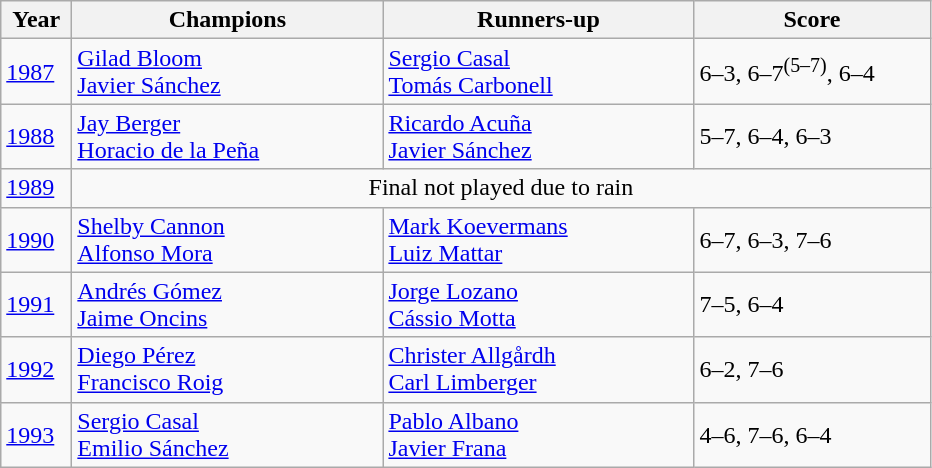<table class="wikitable">
<tr>
<th style="width:40px">Year</th>
<th style="width:200px">Champions</th>
<th style="width:200px">Runners-up</th>
<th style="width:150px" class="unsortable">Score</th>
</tr>
<tr>
<td><a href='#'>1987</a></td>
<td> <a href='#'>Gilad Bloom</a> <br>  <a href='#'>Javier Sánchez</a></td>
<td> <a href='#'>Sergio Casal</a> <br>  <a href='#'>Tomás Carbonell</a></td>
<td>6–3, 6–7<sup>(5–7)</sup>, 6–4</td>
</tr>
<tr>
<td><a href='#'>1988</a></td>
<td> <a href='#'>Jay Berger</a> <br>  <a href='#'>Horacio de la Peña</a></td>
<td> <a href='#'>Ricardo Acuña</a> <br>  <a href='#'>Javier Sánchez</a></td>
<td>5–7, 6–4, 6–3</td>
</tr>
<tr>
<td><a href='#'>1989</a></td>
<td colspan="3" align="center">Final not played due to rain</td>
</tr>
<tr>
<td><a href='#'>1990</a></td>
<td> <a href='#'>Shelby Cannon</a> <br>  <a href='#'>Alfonso Mora</a></td>
<td> <a href='#'>Mark Koevermans</a> <br>  <a href='#'>Luiz Mattar</a></td>
<td>6–7, 6–3, 7–6</td>
</tr>
<tr>
<td><a href='#'>1991</a></td>
<td> <a href='#'>Andrés Gómez</a> <br>  <a href='#'>Jaime Oncins</a></td>
<td> <a href='#'>Jorge Lozano</a> <br>  <a href='#'>Cássio Motta</a></td>
<td>7–5, 6–4</td>
</tr>
<tr>
<td><a href='#'>1992</a></td>
<td> <a href='#'>Diego Pérez</a> <br>  <a href='#'>Francisco Roig</a></td>
<td> <a href='#'>Christer Allgårdh</a> <br>  <a href='#'>Carl Limberger</a></td>
<td>6–2, 7–6</td>
</tr>
<tr>
<td><a href='#'>1993</a></td>
<td> <a href='#'>Sergio Casal</a> <br>  <a href='#'>Emilio Sánchez</a></td>
<td> <a href='#'>Pablo Albano</a> <br>  <a href='#'>Javier Frana</a></td>
<td>4–6, 7–6, 6–4</td>
</tr>
</table>
